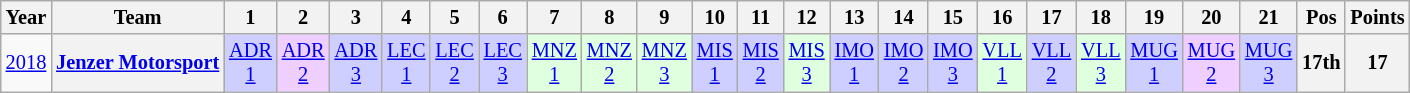<table class="wikitable" style="text-align:center; font-size:85%">
<tr>
<th>Year</th>
<th>Team</th>
<th>1</th>
<th>2</th>
<th>3</th>
<th>4</th>
<th>5</th>
<th>6</th>
<th>7</th>
<th>8</th>
<th>9</th>
<th>10</th>
<th>11</th>
<th>12</th>
<th>13</th>
<th>14</th>
<th>15</th>
<th>16</th>
<th>17</th>
<th>18</th>
<th>19</th>
<th>20</th>
<th>21</th>
<th>Pos</th>
<th>Points</th>
</tr>
<tr>
<td><a href='#'>2018</a></td>
<th nowrap><a href='#'>Jenzer Motorsport</a></th>
<td style="background:#CFCFFF;"><a href='#'>ADR<br>1</a><br></td>
<td style="background:#EFCFFF;"><a href='#'>ADR<br>2</a><br></td>
<td style="background:#CFCFFF;"><a href='#'>ADR<br>3</a><br></td>
<td style="background:#CFCFFF;"><a href='#'>LEC<br>1</a><br></td>
<td style="background:#CFCFFF;"><a href='#'>LEC<br>2</a><br></td>
<td style="background:#CFCFFF;"><a href='#'>LEC<br>3</a><br></td>
<td style="background:#DFFFDF;"><a href='#'>MNZ<br>1</a><br></td>
<td style="background:#DFFFDF;"><a href='#'>MNZ<br>2</a><br></td>
<td style="background:#DFFFDF;"><a href='#'>MNZ<br>3</a><br></td>
<td style="background:#CFCFFF;"><a href='#'>MIS<br>1</a><br></td>
<td style="background:#CFCFFF;"><a href='#'>MIS<br>2</a><br></td>
<td style="background:#DFFFDF;"><a href='#'>MIS<br>3</a><br></td>
<td style="background:#CFCFFF;"><a href='#'>IMO<br>1</a><br></td>
<td style="background:#CFCFFF;"><a href='#'>IMO<br>2</a><br></td>
<td style="background:#CFCFFF;"><a href='#'>IMO<br>3</a><br></td>
<td style="background:#DFFFDF;"><a href='#'>VLL<br>1</a><br></td>
<td style="background:#CFCFFF;"><a href='#'>VLL<br>2</a><br></td>
<td style="background:#DFFFDF;"><a href='#'>VLL<br>3</a><br></td>
<td style="background:#CFCFFF;"><a href='#'>MUG<br>1</a><br></td>
<td style="background:#EFCFFF;"><a href='#'>MUG<br>2</a><br></td>
<td style="background:#CFCFFF;"><a href='#'>MUG<br>3</a><br></td>
<th>17th</th>
<th>17</th>
</tr>
</table>
